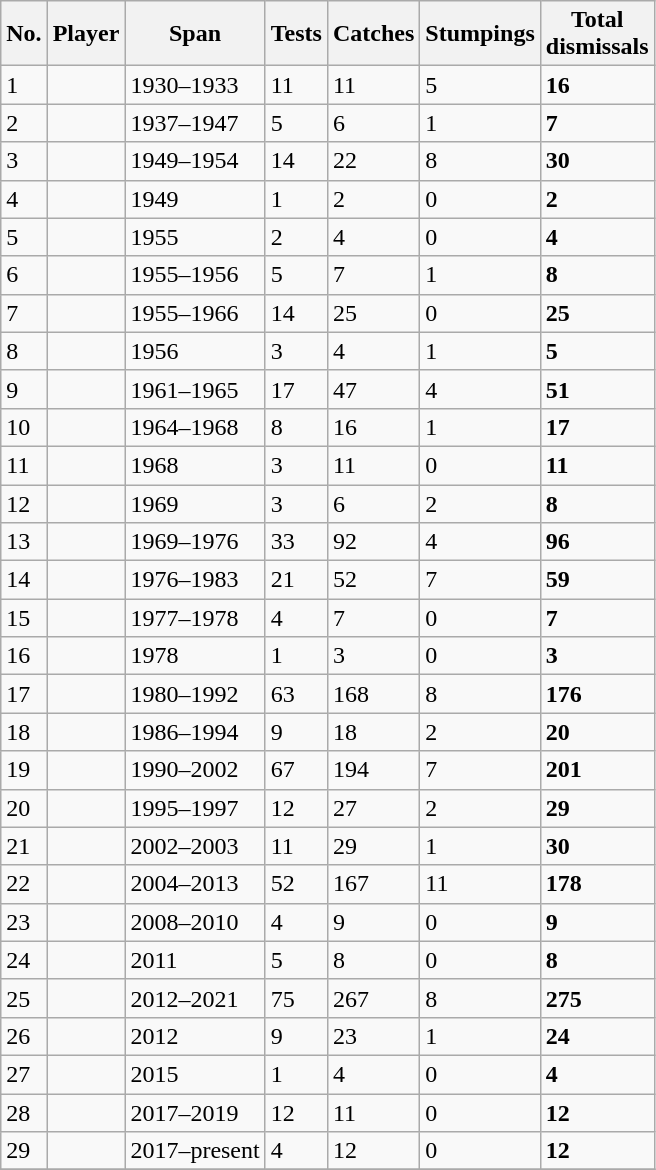<table class="wikitable sortable">
<tr>
<th>No.</th>
<th>Player</th>
<th>Span</th>
<th>Tests</th>
<th>Catches</th>
<th>Stumpings</th>
<th>Total<br>dismissals</th>
</tr>
<tr>
<td>1</td>
<td></td>
<td>1930–1933</td>
<td>11</td>
<td>11</td>
<td>5</td>
<td><strong>16</strong></td>
</tr>
<tr>
<td>2</td>
<td></td>
<td>1937–1947</td>
<td>5</td>
<td>6</td>
<td>1</td>
<td><strong>7</strong></td>
</tr>
<tr>
<td>3</td>
<td></td>
<td>1949–1954</td>
<td>14</td>
<td>22</td>
<td>8</td>
<td><strong>30</strong></td>
</tr>
<tr>
<td>4</td>
<td></td>
<td>1949</td>
<td>1</td>
<td>2</td>
<td>0</td>
<td><strong>2</strong></td>
</tr>
<tr>
<td>5</td>
<td></td>
<td>1955</td>
<td>2</td>
<td>4</td>
<td>0</td>
<td><strong>4</strong></td>
</tr>
<tr>
<td>6</td>
<td></td>
<td>1955–1956</td>
<td>5</td>
<td>7</td>
<td>1</td>
<td><strong>8</strong></td>
</tr>
<tr>
<td>7</td>
<td></td>
<td>1955–1966</td>
<td>14</td>
<td>25</td>
<td>0</td>
<td><strong>25</strong></td>
</tr>
<tr>
<td>8</td>
<td></td>
<td>1956</td>
<td>3</td>
<td>4</td>
<td>1</td>
<td><strong>5</strong></td>
</tr>
<tr>
<td>9</td>
<td></td>
<td>1961–1965</td>
<td>17</td>
<td>47</td>
<td>4</td>
<td><strong>51</strong></td>
</tr>
<tr>
<td>10</td>
<td></td>
<td>1964–1968</td>
<td>8</td>
<td>16</td>
<td>1</td>
<td><strong>17</strong></td>
</tr>
<tr>
<td>11</td>
<td></td>
<td>1968</td>
<td>3</td>
<td>11</td>
<td>0</td>
<td><strong>11</strong></td>
</tr>
<tr>
<td>12</td>
<td></td>
<td>1969</td>
<td>3</td>
<td>6</td>
<td>2</td>
<td><strong>8</strong></td>
</tr>
<tr>
<td>13</td>
<td></td>
<td>1969–1976</td>
<td>33</td>
<td>92</td>
<td>4</td>
<td><strong>96</strong></td>
</tr>
<tr>
<td>14</td>
<td></td>
<td>1976–1983</td>
<td>21</td>
<td>52</td>
<td>7</td>
<td><strong>59</strong></td>
</tr>
<tr>
<td>15</td>
<td></td>
<td>1977–1978</td>
<td>4</td>
<td>7</td>
<td>0</td>
<td><strong>7</strong></td>
</tr>
<tr>
<td>16</td>
<td></td>
<td>1978</td>
<td>1</td>
<td>3</td>
<td>0</td>
<td><strong>3</strong></td>
</tr>
<tr>
<td>17</td>
<td></td>
<td>1980–1992</td>
<td>63</td>
<td>168</td>
<td>8</td>
<td><strong>176</strong></td>
</tr>
<tr>
<td>18</td>
<td></td>
<td>1986–1994</td>
<td>9</td>
<td>18</td>
<td>2</td>
<td><strong>20</strong></td>
</tr>
<tr>
<td>19</td>
<td></td>
<td>1990–2002</td>
<td>67</td>
<td>194</td>
<td>7</td>
<td><strong>201</strong></td>
</tr>
<tr>
<td>20</td>
<td></td>
<td>1995–1997</td>
<td>12</td>
<td>27</td>
<td>2</td>
<td><strong>29</strong></td>
</tr>
<tr>
<td>21</td>
<td></td>
<td>2002–2003</td>
<td>11</td>
<td>29</td>
<td>1</td>
<td><strong>30</strong></td>
</tr>
<tr>
<td>22</td>
<td></td>
<td>2004–2013</td>
<td>52</td>
<td>167</td>
<td>11</td>
<td><strong>178</strong></td>
</tr>
<tr>
<td>23</td>
<td></td>
<td>2008–2010</td>
<td>4</td>
<td>9</td>
<td>0</td>
<td><strong>9</strong></td>
</tr>
<tr>
<td>24</td>
<td></td>
<td>2011</td>
<td>5</td>
<td>8</td>
<td>0</td>
<td><strong>8</strong></td>
</tr>
<tr>
<td>25</td>
<td></td>
<td>2012–2021</td>
<td>75</td>
<td>267</td>
<td>8</td>
<td><strong>275</strong></td>
</tr>
<tr>
<td>26</td>
<td></td>
<td>2012</td>
<td>9</td>
<td>23</td>
<td>1</td>
<td><strong>24</strong></td>
</tr>
<tr>
<td>27</td>
<td></td>
<td>2015</td>
<td>1</td>
<td>4</td>
<td>0</td>
<td><strong>4</strong></td>
</tr>
<tr>
<td>28</td>
<td><strong></strong></td>
<td>2017–2019</td>
<td>12</td>
<td>11</td>
<td>0</td>
<td><strong>12</strong></td>
</tr>
<tr>
<td>29</td>
<td><strong></strong></td>
<td>2017–present</td>
<td>4</td>
<td>12</td>
<td>0</td>
<td><strong>12</strong></td>
</tr>
<tr>
</tr>
</table>
